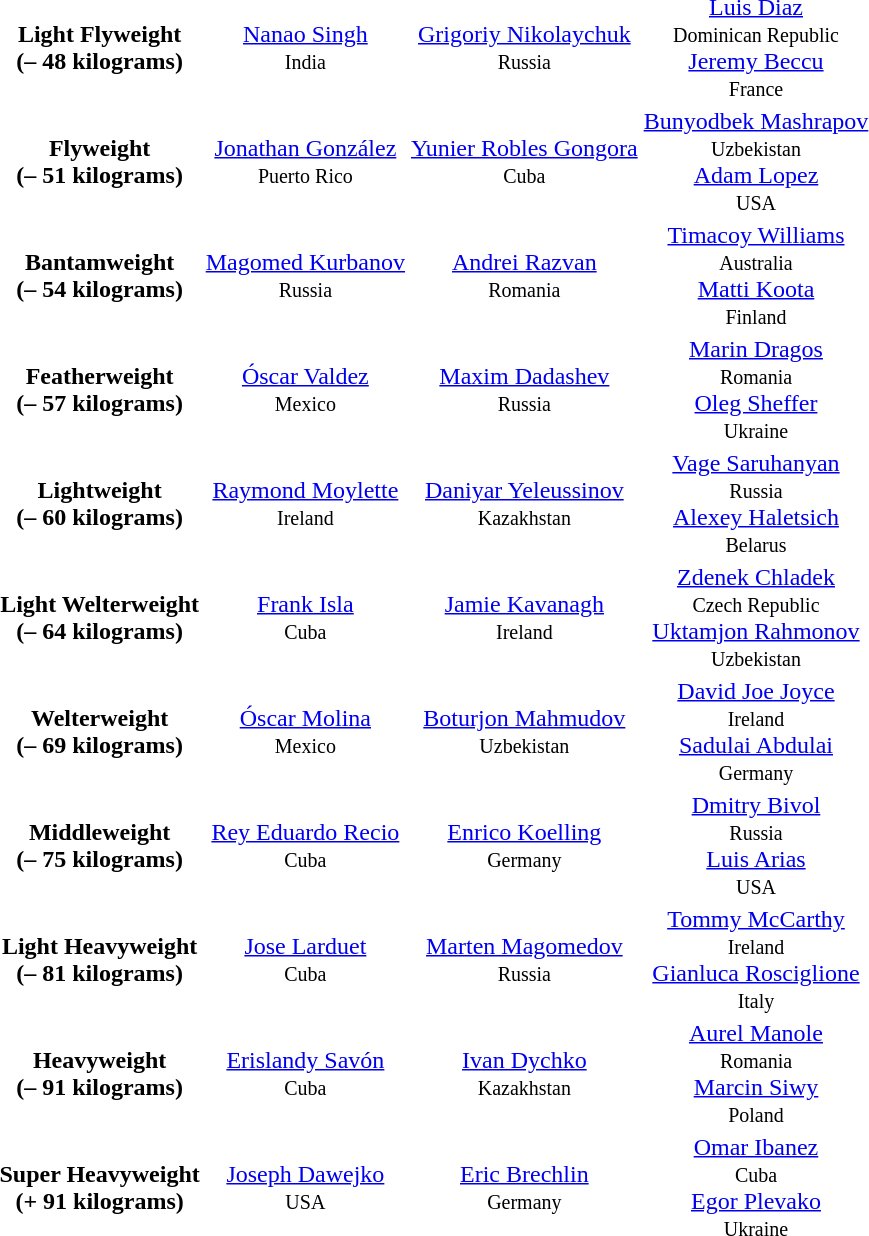<table>
<tr align="center">
<td><strong>Light Flyweight<br>(– 48 kilograms)</strong></td>
<td> <a href='#'>Nanao Singh</a><br><small>India</small></td>
<td> <a href='#'>Grigoriy Nikolaychuk</a><br><small>Russia</small></td>
<td> <a href='#'>Luis Diaz</a><br><small>Dominican Republic</small><br> <a href='#'>Jeremy Beccu</a><br><small>France</small></td>
</tr>
<tr align="center">
<td><strong>Flyweight<br>(– 51 kilograms)</strong></td>
<td> <a href='#'>Jonathan González</a><br><small>Puerto Rico</small></td>
<td> <a href='#'>Yunier Robles Gongora</a><br><small>Cuba</small></td>
<td> <a href='#'>Bunyodbek Mashrapov</a><br><small>Uzbekistan</small><br> <a href='#'>Adam Lopez</a><br><small>USA</small></td>
</tr>
<tr align="center">
<td><strong>Bantamweight<br>(– 54 kilograms)</strong></td>
<td> <a href='#'>Magomed Kurbanov</a><br><small>Russia</small></td>
<td> <a href='#'>Andrei Razvan</a><br><small>Romania</small></td>
<td> <a href='#'>Timacoy Williams</a><br><small>Australia</small><br> <a href='#'>Matti Koota</a><br><small>Finland</small></td>
</tr>
<tr align="center">
<td><strong>Featherweight<br>(– 57 kilograms)</strong></td>
<td> <a href='#'>Óscar Valdez</a><br><small>Mexico</small></td>
<td> <a href='#'>Maxim Dadashev</a><br><small>Russia</small></td>
<td> <a href='#'>Marin Dragos</a><br><small>Romania</small><br> <a href='#'>Oleg Sheffer</a><br><small>Ukraine</small></td>
</tr>
<tr align="center">
<td><strong>Lightweight<br>(– 60 kilograms)</strong></td>
<td> <a href='#'>Raymond Moylette</a><br><small>Ireland</small></td>
<td> <a href='#'>Daniyar Yeleussinov</a><br><small>Kazakhstan</small></td>
<td> <a href='#'>Vage Saruhanyan</a><br><small>Russia</small><br> <a href='#'>Alexey Haletsich</a><br><small>Belarus</small></td>
</tr>
<tr align="center">
<td><strong>Light Welterweight<br>(– 64 kilograms)</strong></td>
<td> <a href='#'>Frank Isla</a><br><small>Cuba</small></td>
<td> <a href='#'>Jamie Kavanagh</a><br><small>Ireland</small></td>
<td> <a href='#'>Zdenek Chladek</a><br><small>Czech Republic</small><br> <a href='#'>Uktamjon Rahmonov</a><br><small>Uzbekistan</small></td>
</tr>
<tr align="center">
<td><strong>Welterweight<br>(– 69 kilograms)</strong></td>
<td> <a href='#'>Óscar Molina</a><br><small>Mexico</small></td>
<td> <a href='#'>Boturjon Mahmudov</a><br><small>Uzbekistan</small></td>
<td> <a href='#'>David Joe Joyce</a><br><small>Ireland</small><br> <a href='#'>Sadulai Abdulai</a><br><small>Germany</small></td>
</tr>
<tr align="center">
<td><strong>Middleweight<br>(– 75 kilograms)</strong></td>
<td> <a href='#'>Rey Eduardo Recio</a><br><small>Cuba</small></td>
<td> <a href='#'>Enrico Koelling</a><br><small>Germany</small></td>
<td> <a href='#'>Dmitry Bivol</a><br><small>Russia</small><br> <a href='#'>Luis Arias</a><br><small>USA</small></td>
</tr>
<tr align="center">
<td><strong>Light Heavyweight<br>(– 81 kilograms)</strong></td>
<td> <a href='#'>Jose Larduet</a><br><small>Cuba</small></td>
<td> <a href='#'>Marten Magomedov</a><br><small>Russia</small></td>
<td> <a href='#'>Tommy McCarthy</a><br><small>Ireland</small><br> <a href='#'>Gianluca Rosciglione</a><br><small>Italy</small></td>
</tr>
<tr align="center">
<td><strong>Heavyweight<br>(– 91 kilograms)</strong></td>
<td> <a href='#'>Erislandy Savón</a><br><small>Cuba</small></td>
<td> <a href='#'>Ivan Dychko</a><br><small>Kazakhstan</small></td>
<td> <a href='#'>Aurel Manole</a><br><small>Romania</small><br> <a href='#'>Marcin Siwy</a><br><small>Poland</small></td>
</tr>
<tr align="center">
<td><strong>Super Heavyweight<br>(+ 91 kilograms)</strong></td>
<td> <a href='#'>Joseph Dawejko</a><br><small>USA</small></td>
<td> <a href='#'>Eric Brechlin</a><br><small>Germany</small></td>
<td> <a href='#'>Omar Ibanez</a><br><small>Cuba</small><br> <a href='#'>Egor Plevako</a><br><small>Ukraine</small></td>
</tr>
</table>
